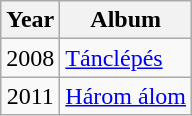<table class="wikitable" style=text-align:center;>
<tr>
<th>Year</th>
<th>Album</th>
</tr>
<tr>
<td rowspan=1>2008</td>
<td align="left"><a href='#'>Tánclépés</a></td>
</tr>
<tr>
<td rowspan=1>2011</td>
<td align="left"><a href='#'>Három álom</a></td>
</tr>
</table>
